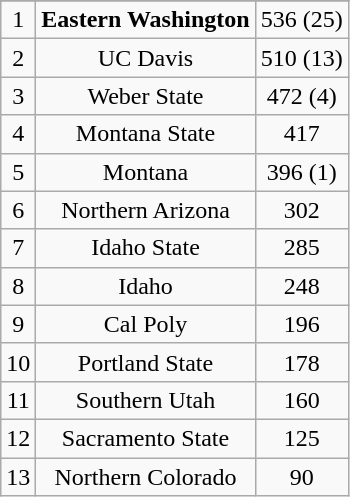<table class="wikitable" style="display: inline-table;">
<tr align="center">
</tr>
<tr align="center">
<td>1</td>
<td><strong>Eastern Washington</strong></td>
<td>536 (25)</td>
</tr>
<tr align="center">
<td>2</td>
<td>UC Davis</td>
<td>510 (13)</td>
</tr>
<tr align="center">
<td>3</td>
<td>Weber State</td>
<td>472 (4)</td>
</tr>
<tr align="center">
<td>4</td>
<td>Montana State</td>
<td>417</td>
</tr>
<tr align="center">
<td>5</td>
<td>Montana</td>
<td>396 (1)</td>
</tr>
<tr align="center">
<td>6</td>
<td>Northern Arizona</td>
<td>302</td>
</tr>
<tr align="center">
<td>7</td>
<td>Idaho State</td>
<td>285</td>
</tr>
<tr align="center">
<td>8</td>
<td>Idaho</td>
<td>248</td>
</tr>
<tr align="center">
<td>9</td>
<td>Cal Poly</td>
<td>196</td>
</tr>
<tr align="center">
<td>10</td>
<td>Portland State</td>
<td>178</td>
</tr>
<tr align="center">
<td>11</td>
<td>Southern Utah</td>
<td>160</td>
</tr>
<tr align="center">
<td>12</td>
<td>Sacramento State</td>
<td>125</td>
</tr>
<tr align="center">
<td>13</td>
<td>Northern Colorado</td>
<td>90</td>
</tr>
</table>
